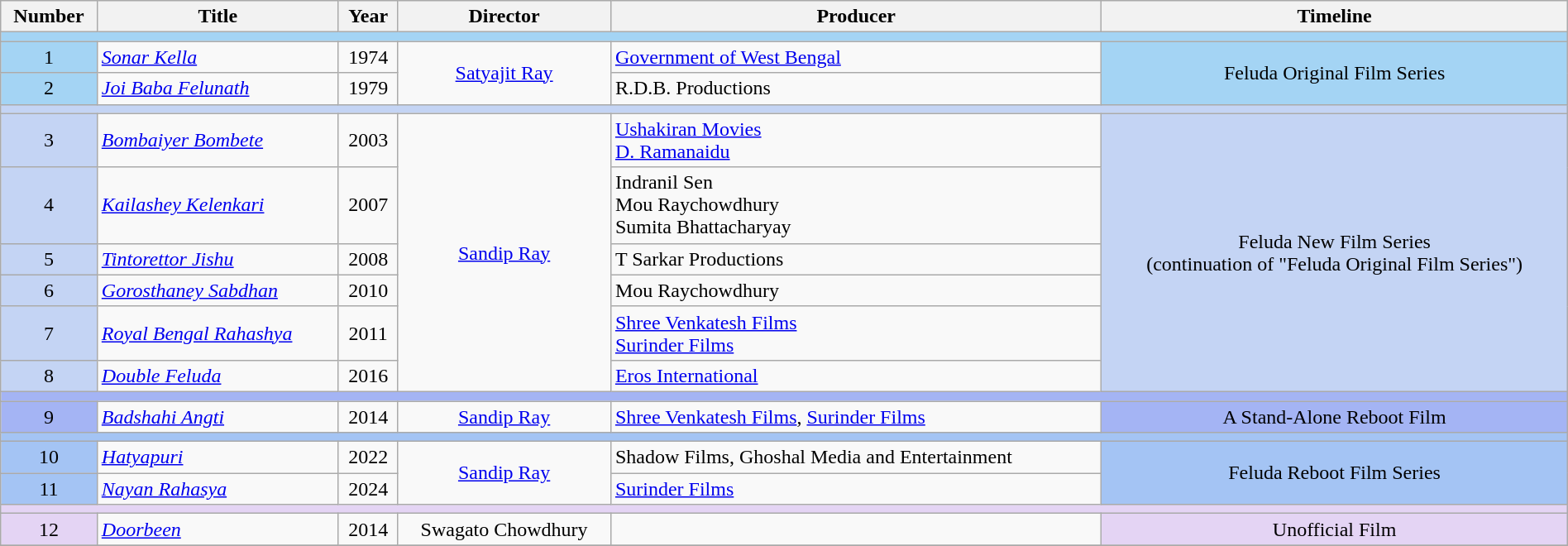<table class="wikitable"  style="text-align:left; width:100%;">
<tr>
<th>Number</th>
<th>Title</th>
<th>Year</th>
<th>Director</th>
<th>Producer</th>
<th>Timeline</th>
</tr>
<tr>
<td colspan="7" style="background:#a4d4f4;"></td>
</tr>
<tr>
<td style="text-align:center; background:#a4d4f4;">1</td>
<td><em><a href='#'>Sonar Kella</a></em></td>
<td style="text-align:center;">1974</td>
<td rowspan="2" style="text-align:center;"><a href='#'>Satyajit Ray</a></td>
<td><a href='#'>Government of West Bengal</a></td>
<td style="text-align:center; background:#a4d4f4;" rowspan="2">Feluda Original Film Series</td>
</tr>
<tr>
<td style="text-align:center; background:#a4d4f4;">2</td>
<td><em><a href='#'>Joi Baba Felunath</a></em></td>
<td style="text-align:center;">1979</td>
<td>R.D.B. Productions</td>
</tr>
<tr>
<td colspan="7" style="background:#c4d4f4;"></td>
</tr>
<tr>
<td style="text-align:center; background:#c4d4f4;">3</td>
<td><em><a href='#'>Bombaiyer Bombete</a></em></td>
<td style="text-align:center;">2003</td>
<td rowspan="6" style="text-align:center;"><a href='#'>Sandip Ray</a></td>
<td><a href='#'>Ushakiran Movies</a><br><a href='#'>D. Ramanaidu</a></td>
<td style="text-align:center; background:#c4d4f4;" rowspan="6">Feluda New Film Series <br>(continuation of "Feluda Original Film Series")</td>
</tr>
<tr>
<td style="text-align:center; background:#c4d4f4;">4</td>
<td><em><a href='#'>Kailashey Kelenkari</a></em></td>
<td style="text-align:center;">2007</td>
<td>Indranil Sen<br>Mou Raychowdhury<br>Sumita Bhattacharyay</td>
</tr>
<tr>
<td style="text-align:center; background:#c4d4f4;">5</td>
<td><em><a href='#'>Tintorettor Jishu</a></em></td>
<td style="text-align:center;">2008</td>
<td>T Sarkar Productions</td>
</tr>
<tr>
<td style="text-align:center; background:#c4d4f4;">6</td>
<td><em><a href='#'>Gorosthaney Sabdhan</a></em></td>
<td style="text-align:center;">2010</td>
<td>Mou Raychowdhury</td>
</tr>
<tr>
<td style="text-align:center; background:#c4d4f4;">7</td>
<td><em><a href='#'>Royal Bengal Rahashya</a></em></td>
<td style="text-align:center;">2011</td>
<td><a href='#'>Shree Venkatesh Films</a><br><a href='#'>Surinder Films</a></td>
</tr>
<tr>
<td style="text-align:center; background:#c4d4f4;">8</td>
<td><em><a href='#'>Double Feluda</a></em></td>
<td style="text-align:center;">2016</td>
<td><a href='#'>Eros International</a></td>
</tr>
<tr>
<td colspan="7" style="background:#a4b4f4;"></td>
</tr>
<tr>
<td style="text-align:center; background:#a4b4f4;">9</td>
<td><em><a href='#'>Badshahi Angti</a></em></td>
<td style="text-align:center;">2014</td>
<td style="text-align:center;"><a href='#'>Sandip Ray</a></td>
<td><a href='#'>Shree Venkatesh Films</a>, <a href='#'>Surinder Films</a></td>
<td style="text-align:center; background:#a4b4f4;">A Stand-Alone Reboot Film</td>
</tr>
<tr>
<td colspan="7" style="background:#a4c4f4;"></td>
</tr>
<tr>
<td style="text-align:center; background:#a4c4f4;">10</td>
<td><em><a href='#'>Hatyapuri</a></em></td>
<td style="text-align:center;">2022</td>
<td rowspan="2" style="text-align:center;"><a href='#'>Sandip Ray</a></td>
<td>Shadow Films, Ghoshal Media and Entertainment</td>
<td style="text-align:center; background:#a4c4f4;" rowspan="2">Feluda Reboot Film Series</td>
</tr>
<tr>
<td style="text-align:center; background:#a4c4f4;">11</td>
<td><em><a href='#'>Nayan Rahasya</a></em></td>
<td style="text-align:center;">2024</td>
<td><a href='#'>Surinder Films</a></td>
</tr>
<tr>
<td colspan="7" style="background:#e4d4f4;"></td>
</tr>
<tr>
<td style="text-align:center; background:#e4d4f4;">12</td>
<td><em><a href='#'>Doorbeen</a></em></td>
<td style="text-align:center;">2014</td>
<td style="text-align:center;">Swagato Chowdhury</td>
<td></td>
<td style="text-align:center; background:#e4d4f4;">Unofficial Film</td>
</tr>
<tr>
</tr>
</table>
